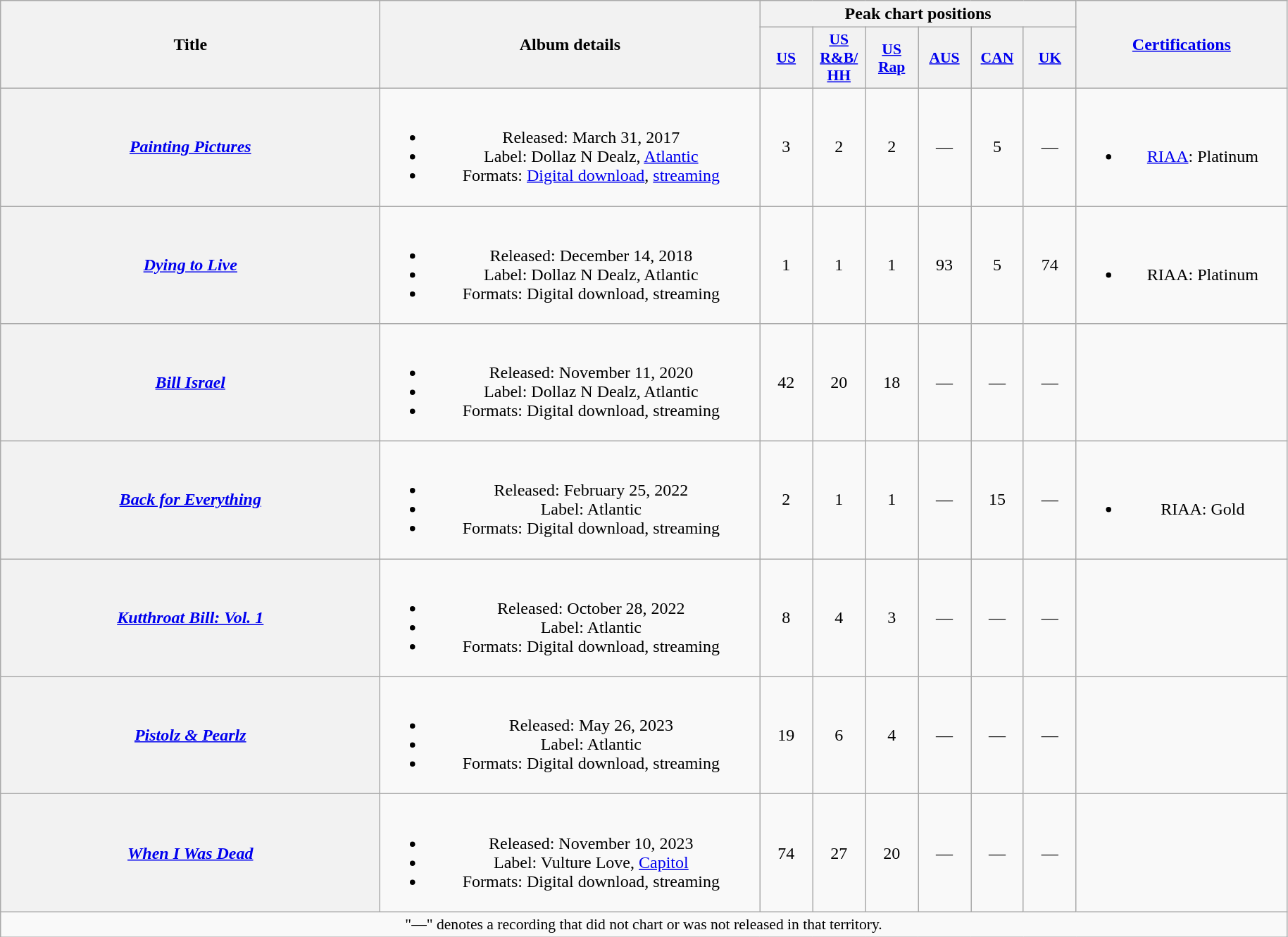<table class="wikitable plainrowheaders" style="text-align:center;">
<tr>
<th rowspan="2" style="width:22em;">Title</th>
<th rowspan="2" style="width:22em;">Album details</th>
<th colspan="6">Peak chart positions</th>
<th rowspan="2" style="width:12em;"><a href='#'>Certifications</a></th>
</tr>
<tr>
<th style="width:3em;font-size:90%;"><a href='#'>US</a><br></th>
<th style="width:3em;font-size:90%;"><a href='#'>US<br>R&B/<br>HH</a><br></th>
<th style="width:3em;font-size:90%;"><a href='#'>US<br>Rap</a><br></th>
<th style="width:3em;font-size:90%;"><a href='#'>AUS</a><br></th>
<th style="width:3em;font-size:90%;"><a href='#'>CAN</a><br></th>
<th style="width:3em;font-size:90%;"><a href='#'>UK</a><br></th>
</tr>
<tr>
<th scope="row"><em><a href='#'>Painting Pictures</a></em></th>
<td><br><ul><li>Released: March 31, 2017</li><li>Label: Dollaz N Dealz, <a href='#'>Atlantic</a></li><li>Formats: <a href='#'>Digital download</a>, <a href='#'>streaming</a></li></ul></td>
<td>3</td>
<td>2</td>
<td>2</td>
<td>—</td>
<td>5</td>
<td>—</td>
<td><br><ul><li><a href='#'>RIAA</a>: Platinum</li></ul></td>
</tr>
<tr>
<th scope="row"><em><a href='#'>Dying to Live</a></em></th>
<td><br><ul><li>Released: December 14, 2018</li><li>Label: Dollaz N Dealz, Atlantic</li><li>Formats: Digital download, streaming</li></ul></td>
<td>1</td>
<td>1</td>
<td>1</td>
<td>93</td>
<td>5</td>
<td>74</td>
<td><br><ul><li>RIAA: Platinum</li></ul></td>
</tr>
<tr>
<th scope="row"><em><a href='#'>Bill Israel</a></em></th>
<td><br><ul><li>Released: November 11, 2020</li><li>Label: Dollaz N Dealz, Atlantic</li><li>Formats: Digital download, streaming</li></ul></td>
<td>42</td>
<td>20</td>
<td>18</td>
<td>—</td>
<td>—</td>
<td>—</td>
<td></td>
</tr>
<tr>
<th scope="row"><em><a href='#'>Back for Everything</a></em></th>
<td><br><ul><li>Released: February 25, 2022</li><li>Label: Atlantic</li><li>Formats: Digital download, streaming</li></ul></td>
<td>2</td>
<td>1</td>
<td>1</td>
<td>—</td>
<td>15</td>
<td>—</td>
<td><br><ul><li>RIAA: Gold</li></ul></td>
</tr>
<tr>
<th scope="row"><em><a href='#'>Kutthroat Bill: Vol. 1</a></em></th>
<td><br><ul><li>Released: October 28, 2022</li><li>Label: Atlantic</li><li>Formats: Digital download, streaming</li></ul></td>
<td>8</td>
<td>4</td>
<td>3</td>
<td>—</td>
<td>—</td>
<td>—</td>
<td></td>
</tr>
<tr>
<th scope="row"><em><a href='#'>Pistolz & Pearlz</a></em></th>
<td><br><ul><li>Released: May 26, 2023</li><li>Label: Atlantic</li><li>Formats: Digital download, streaming</li></ul></td>
<td>19</td>
<td>6</td>
<td>4</td>
<td>—</td>
<td>—</td>
<td>—</td>
<td></td>
</tr>
<tr>
<th scope="row"><em><a href='#'>When I Was Dead</a></em></th>
<td><br><ul><li>Released: November 10, 2023</li><li>Label: Vulture Love, <a href='#'>Capitol</a></li><li>Formats: Digital download, streaming</li></ul></td>
<td>74</td>
<td>27</td>
<td>20</td>
<td>—</td>
<td>—</td>
<td>—</td>
<td></td>
</tr>
<tr>
<td colspan="9" style="font-size:90%">"—" denotes a recording that did not chart or was not released in that territory.</td>
</tr>
</table>
